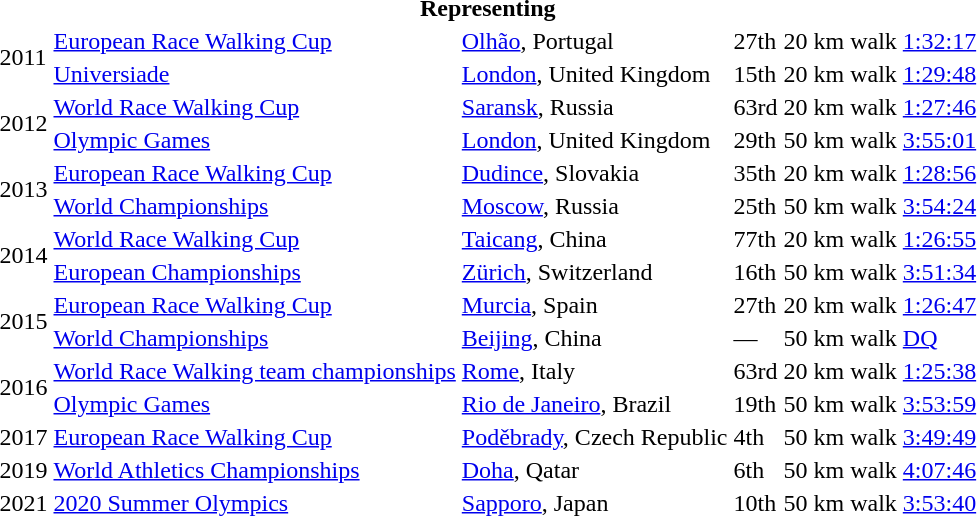<table>
<tr>
<th colspan="6">Representing </th>
</tr>
<tr>
<td rowspan=2>2011</td>
<td><a href='#'>European Race Walking Cup</a></td>
<td><a href='#'>Olhão</a>, Portugal</td>
<td>27th</td>
<td>20 km walk</td>
<td><a href='#'>1:32:17</a></td>
</tr>
<tr>
<td><a href='#'>Universiade</a></td>
<td><a href='#'>London</a>, United Kingdom</td>
<td>15th</td>
<td>20 km walk</td>
<td><a href='#'>1:29:48</a></td>
</tr>
<tr>
<td rowspan=2>2012</td>
<td><a href='#'>World Race Walking Cup</a></td>
<td><a href='#'>Saransk</a>, Russia</td>
<td>63rd</td>
<td>20 km walk</td>
<td><a href='#'>1:27:46</a></td>
</tr>
<tr>
<td><a href='#'>Olympic Games</a></td>
<td><a href='#'>London</a>, United Kingdom</td>
<td>29th</td>
<td>50 km walk</td>
<td><a href='#'>3:55:01</a></td>
</tr>
<tr>
<td rowspan=2>2013</td>
<td><a href='#'>European Race Walking Cup</a></td>
<td><a href='#'>Dudince</a>, Slovakia</td>
<td>35th</td>
<td>20 km walk</td>
<td><a href='#'>1:28:56</a></td>
</tr>
<tr>
<td><a href='#'>World Championships</a></td>
<td><a href='#'>Moscow</a>, Russia</td>
<td>25th</td>
<td>50 km walk</td>
<td><a href='#'>3:54:24</a></td>
</tr>
<tr>
<td rowspan=2>2014</td>
<td><a href='#'>World Race Walking Cup</a></td>
<td><a href='#'>Taicang</a>, China</td>
<td>77th</td>
<td>20 km walk</td>
<td><a href='#'>1:26:55</a></td>
</tr>
<tr>
<td><a href='#'>European Championships</a></td>
<td><a href='#'>Zürich</a>, Switzerland</td>
<td>16th</td>
<td>50 km walk</td>
<td><a href='#'>3:51:34</a></td>
</tr>
<tr>
<td rowspan=2>2015</td>
<td><a href='#'>European Race Walking Cup</a></td>
<td><a href='#'>Murcia</a>, Spain</td>
<td>27th</td>
<td>20 km walk</td>
<td><a href='#'>1:26:47</a></td>
</tr>
<tr>
<td><a href='#'>World Championships</a></td>
<td><a href='#'>Beijing</a>, China</td>
<td>—</td>
<td>50 km walk</td>
<td><a href='#'>DQ</a></td>
</tr>
<tr>
<td rowspan=2>2016</td>
<td><a href='#'>World Race Walking team championships</a></td>
<td><a href='#'>Rome</a>, Italy</td>
<td>63rd</td>
<td>20 km walk</td>
<td><a href='#'>1:25:38</a></td>
</tr>
<tr>
<td><a href='#'>Olympic Games</a></td>
<td><a href='#'>Rio de Janeiro</a>, Brazil</td>
<td>19th</td>
<td>50 km walk</td>
<td><a href='#'>3:53:59</a></td>
</tr>
<tr>
<td rowspan=1>2017</td>
<td><a href='#'>European Race Walking Cup</a></td>
<td><a href='#'>Poděbrady</a>, Czech Republic</td>
<td>4th</td>
<td>50 km walk</td>
<td><a href='#'>3:49:49</a></td>
</tr>
<tr>
<td rowspan=1>2019</td>
<td><a href='#'>World Athletics Championships</a></td>
<td><a href='#'>Doha</a>, Qatar</td>
<td>6th</td>
<td>50 km walk</td>
<td><a href='#'>4:07:46</a></td>
</tr>
<tr>
<td rowspan=1>2021</td>
<td><a href='#'>2020 Summer Olympics</a></td>
<td><a href='#'>Sapporo</a>, Japan</td>
<td>10th</td>
<td>50 km walk</td>
<td><a href='#'>3:53:40</a></td>
</tr>
</table>
